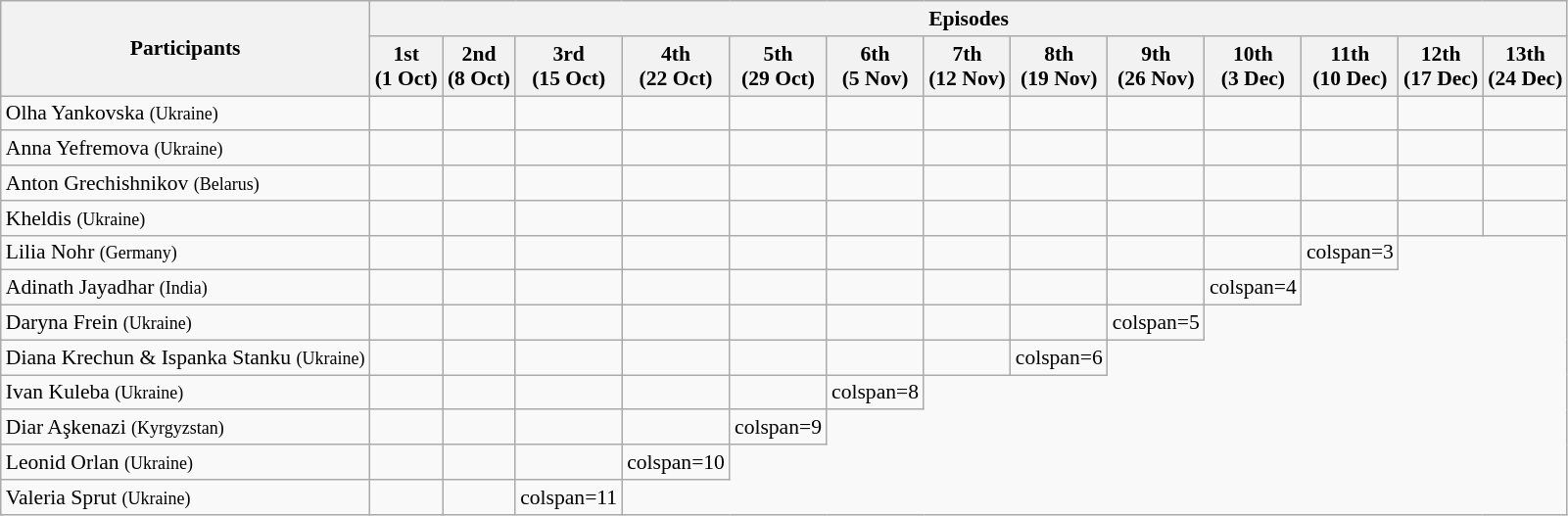<table class="wikitable" style="font-size:90%;">
<tr>
<th rowspan=2>Participants</th>
<th colspan=13>Episodes</th>
</tr>
<tr>
<th>1st<br>(1 Oct)</th>
<th>2nd<br>(8 Oct)</th>
<th>3rd<br>(15 Oct)</th>
<th>4th<br>(22 Oct)</th>
<th>5th<br>(29 Oct)</th>
<th>6th<br>(5 Nov)</th>
<th>7th<br>(12 Nov)</th>
<th>8th<br>(19 Nov)</th>
<th>9th<br>(26 Nov)</th>
<th>10th<br>(3 Dec)</th>
<th>11th<br>(10 Dec)</th>
<th>12th<br>(17 Dec)</th>
<th>13th<br>(24 Dec)</th>
</tr>
<tr>
<td>Olha Yankovska <small>(Ukraine)</small></td>
<td></td>
<td></td>
<td></td>
<td></td>
<td></td>
<td></td>
<td></td>
<td></td>
<td></td>
<td></td>
<td></td>
<td></td>
<td></td>
</tr>
<tr>
<td>Anna Yefremova <small>(Ukraine)</small></td>
<td></td>
<td></td>
<td></td>
<td></td>
<td></td>
<td></td>
<td></td>
<td></td>
<td></td>
<td></td>
<td></td>
<td></td>
<td></td>
</tr>
<tr>
<td>Anton Grechishnikov <small>(Belarus)</small></td>
<td></td>
<td></td>
<td></td>
<td></td>
<td></td>
<td></td>
<td></td>
<td></td>
<td></td>
<td></td>
<td></td>
<td></td>
<td></td>
</tr>
<tr>
<td>Kheldis <small>(Ukraine)</small></td>
<td></td>
<td></td>
<td></td>
<td></td>
<td></td>
<td></td>
<td></td>
<td></td>
<td></td>
<td></td>
<td></td>
<td></td>
<td></td>
</tr>
<tr>
<td>Lilia Nohr <small>(Germany)</small></td>
<td></td>
<td></td>
<td></td>
<td></td>
<td></td>
<td></td>
<td></td>
<td></td>
<td></td>
<td></td>
<td>colspan=3 </td>
</tr>
<tr>
<td>Adinath Jayadhar <small>(India)</small></td>
<td></td>
<td></td>
<td></td>
<td></td>
<td></td>
<td></td>
<td></td>
<td></td>
<td></td>
<td>colspan=4 </td>
</tr>
<tr>
<td>Daryna Frein <small>(Ukraine)</small></td>
<td></td>
<td></td>
<td></td>
<td></td>
<td></td>
<td></td>
<td></td>
<td></td>
<td>colspan=5 </td>
</tr>
<tr>
<td>Diana Krechun & Ispanka Stanku <small>(Ukraine)</small></td>
<td></td>
<td></td>
<td></td>
<td></td>
<td></td>
<td></td>
<td></td>
<td>colspan=6 </td>
</tr>
<tr>
<td>Ivan Kuleba <small>(Ukraine)</small></td>
<td></td>
<td></td>
<td></td>
<td></td>
<td></td>
<td>colspan=8 </td>
</tr>
<tr>
<td>Diar Aşkenazi <small>(Kyrgyzstan)</small></td>
<td></td>
<td></td>
<td></td>
<td></td>
<td>colspan=9 </td>
</tr>
<tr>
<td>Leonid Orlan <small>(Ukraine)</small></td>
<td></td>
<td></td>
<td></td>
<td>colspan=10 </td>
</tr>
<tr>
<td>Valeria Sprut <small>(Ukraine)</small></td>
<td></td>
<td></td>
<td>colspan=11 </td>
</tr>
</table>
